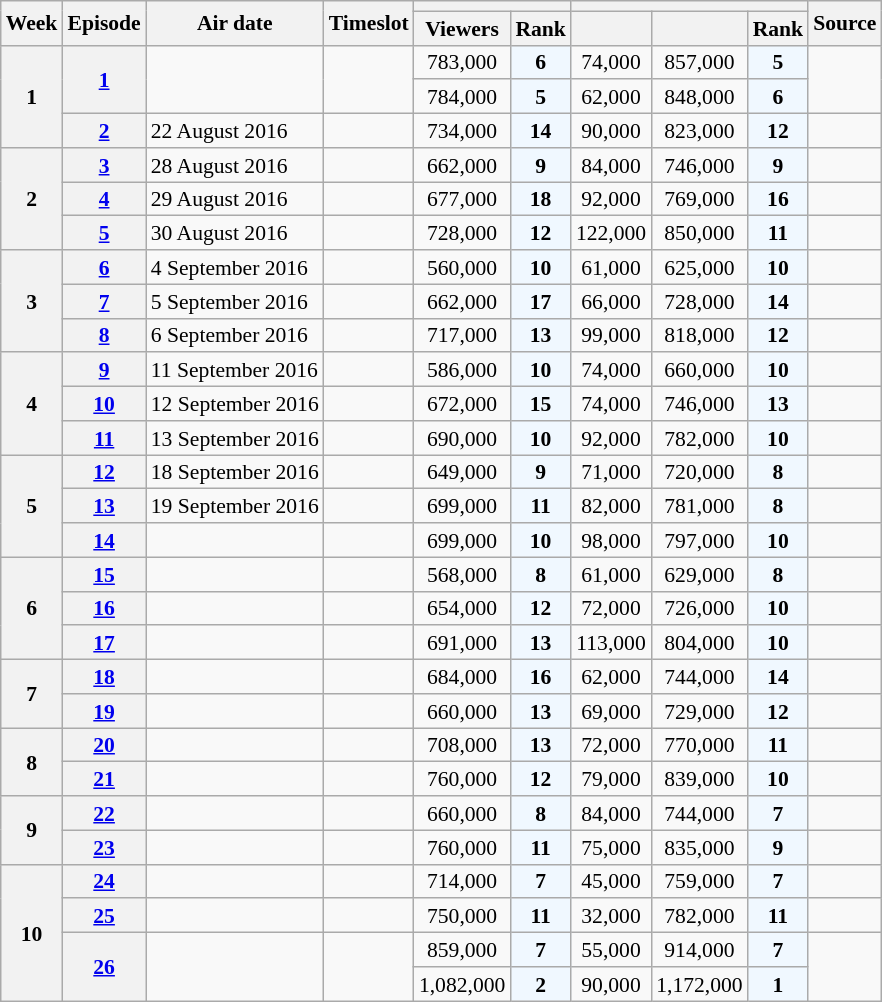<table class="wikitable" style="text-align:center; font-size:90%; line-height:16px;">
<tr>
<th rowspan="2">Week</th>
<th rowspan="2">Episode</th>
<th rowspan="2" class="unsortable">Air date</th>
<th rowspan="2" class="unsortable">Timeslot</th>
<th colspan="2"></th>
<th colspan="3"></th>
<th rowspan="2" class="unsortable">Source</th>
</tr>
<tr>
<th>Viewers</th>
<th>Rank</th>
<th></th>
<th></th>
<th>Rank</th>
</tr>
<tr>
<th rowspan="3">1</th>
<th rowspan="2"><a href='#'>1</a></th>
<td rowspan="2" style="text-align:left"></td>
<td style="text-align:left" rowspan=2></td>
<td>783,000</td>
<td style="background:#F0F8FF"><strong>6</strong></td>
<td>74,000</td>
<td>857,000</td>
<td style="background:#F0F8FF"><strong>5</strong></td>
<td rowspan="2"></td>
</tr>
<tr>
<td>784,000</td>
<td style="background:#F0F8FF"><strong>5</strong></td>
<td>62,000</td>
<td>848,000</td>
<td style="background:#F0F8FF"><strong>6</strong></td>
</tr>
<tr>
<th><a href='#'>2</a></th>
<td style="text-align:left">22 August 2016</td>
<td style="text-align:left"></td>
<td>734,000</td>
<td style="background:#F0F8FF"><strong>14</strong></td>
<td>90,000</td>
<td>823,000</td>
<td style="background:#F0F8FF"><strong>12</strong></td>
<td></td>
</tr>
<tr>
<th rowspan="3">2</th>
<th><a href='#'>3</a></th>
<td style="text-align:left">28 August 2016</td>
<td style="text-align:left"></td>
<td>662,000</td>
<td style="background:#F0F8FF"><strong>9</strong></td>
<td>84,000</td>
<td>746,000</td>
<td style="background:#F0F8FF"><strong>9</strong></td>
<td></td>
</tr>
<tr>
<th><a href='#'>4</a></th>
<td style="text-align:left">29 August 2016</td>
<td style="text-align:left"></td>
<td>677,000</td>
<td style="background:#F0F8FF"><strong>18</strong></td>
<td>92,000</td>
<td>769,000</td>
<td style="background:#F0F8FF"><strong>16</strong></td>
<td></td>
</tr>
<tr>
<th><a href='#'>5</a></th>
<td style="text-align:left">30 August 2016</td>
<td style="text-align:left"></td>
<td>728,000</td>
<td style="background:#F0F8FF"><strong>12</strong></td>
<td>122,000</td>
<td>850,000</td>
<td style="background:#F0F8FF"><strong>11</strong></td>
<td></td>
</tr>
<tr>
<th rowspan="3">3</th>
<th><a href='#'>6</a></th>
<td style="text-align:left">4 September 2016</td>
<td style="text-align:left"></td>
<td>560,000</td>
<td style="background:#F0F8FF"><strong>10</strong></td>
<td>61,000</td>
<td>625,000</td>
<td style="background:#F0F8FF"><strong>10</strong></td>
<td></td>
</tr>
<tr>
<th><a href='#'>7</a></th>
<td style="text-align:left">5 September 2016</td>
<td style="text-align:left"></td>
<td>662,000</td>
<td style="background:#F0F8FF"><strong>17</strong></td>
<td>66,000</td>
<td>728,000</td>
<td style="background:#F0F8FF"><strong>14</strong></td>
<td></td>
</tr>
<tr>
<th><a href='#'>8</a></th>
<td style="text-align:left">6 September 2016</td>
<td style="text-align:left"></td>
<td>717,000</td>
<td style="background:#F0F8FF"><strong>13</strong></td>
<td>99,000</td>
<td>818,000</td>
<td style="background:#F0F8FF"><strong>12</strong></td>
<td></td>
</tr>
<tr>
<th rowspan="3">4</th>
<th><a href='#'>9</a></th>
<td style="text-align:left">11 September 2016</td>
<td style="text-align:left"></td>
<td>586,000</td>
<td style="background:#F0F8FF"><strong>10</strong></td>
<td>74,000</td>
<td>660,000</td>
<td style="background:#F0F8FF"><strong>10</strong></td>
<td></td>
</tr>
<tr>
<th><a href='#'>10</a></th>
<td style="text-align:left">12 September 2016</td>
<td style="text-align:left"></td>
<td>672,000</td>
<td style="background:#F0F8FF"><strong>15</strong></td>
<td>74,000</td>
<td>746,000</td>
<td style="background:#F0F8FF"><strong>13</strong></td>
<td></td>
</tr>
<tr>
<th><a href='#'>11</a></th>
<td style="text-align:left">13 September 2016</td>
<td style="text-align:left"></td>
<td>690,000</td>
<td style="background:#F0F8FF"><strong>10</strong></td>
<td>92,000</td>
<td>782,000</td>
<td style="background:#F0F8FF"><strong>10</strong></td>
<td></td>
</tr>
<tr>
<th rowspan="3">5</th>
<th><a href='#'>12</a></th>
<td style="text-align:left">18 September 2016</td>
<td style="text-align:left"></td>
<td>649,000</td>
<td style="background:#F0F8FF"><strong>9</strong></td>
<td>71,000</td>
<td>720,000</td>
<td style="background:#F0F8FF"><strong>8</strong></td>
<td></td>
</tr>
<tr>
<th><a href='#'>13</a></th>
<td style="text-align:left">19 September 2016</td>
<td style="text-align:left"></td>
<td>699,000</td>
<td style="background:#F0F8FF"><strong>11</strong></td>
<td>82,000</td>
<td>781,000</td>
<td style="background:#F0F8FF"><strong>8</strong></td>
<td></td>
</tr>
<tr>
<th><a href='#'>14</a></th>
<td style="text-align:left"></td>
<td style="text-align:left"></td>
<td>699,000</td>
<td style="background:#F0F8FF"><strong>10</strong></td>
<td>98,000</td>
<td>797,000</td>
<td style="background:#F0F8FF"><strong>10</strong></td>
<td></td>
</tr>
<tr>
<th rowspan="3">6</th>
<th><a href='#'>15</a></th>
<td style="text-align:left"></td>
<td style="text-align:left"></td>
<td>568,000</td>
<td style="background:#F0F8FF"><strong>8</strong></td>
<td>61,000</td>
<td>629,000</td>
<td style="background:#F0F8FF"><strong>8</strong></td>
<td></td>
</tr>
<tr>
<th><a href='#'>16</a></th>
<td style="text-align:left"></td>
<td style="text-align:left"></td>
<td>654,000</td>
<td style="background:#F0F8FF"><strong>12</strong></td>
<td>72,000</td>
<td>726,000</td>
<td style="background:#F0F8FF"><strong>10</strong></td>
<td></td>
</tr>
<tr>
<th><a href='#'>17</a></th>
<td style="text-align:left"></td>
<td style="text-align:left"></td>
<td>691,000</td>
<td style="background:#F0F8FF"><strong>13</strong></td>
<td>113,000</td>
<td>804,000</td>
<td style="background:#F0F8FF"><strong>10</strong></td>
<td></td>
</tr>
<tr>
<th rowspan="2">7</th>
<th><a href='#'>18</a></th>
<td style="text-align:left"></td>
<td style="text-align:left"></td>
<td>684,000</td>
<td style="background:#F0F8FF"><strong>16</strong></td>
<td>62,000</td>
<td>744,000</td>
<td style="background:#F0F8FF"><strong>14</strong></td>
<td></td>
</tr>
<tr>
<th><a href='#'>19</a></th>
<td style="text-align:left"></td>
<td style="text-align:left"></td>
<td>660,000</td>
<td style="background:#F0F8FF"><strong>13</strong></td>
<td>69,000</td>
<td>729,000</td>
<td style="background:#F0F8FF"><strong>12</strong></td>
<td></td>
</tr>
<tr>
<th rowspan="2">8</th>
<th><a href='#'>20</a></th>
<td style="text-align:left"></td>
<td style="text-align:left"></td>
<td>708,000</td>
<td style="background:#F0F8FF"><strong>13</strong></td>
<td>72,000</td>
<td>770,000</td>
<td style="background:#F0F8FF"><strong>11</strong></td>
<td></td>
</tr>
<tr>
<th><a href='#'>21</a></th>
<td style="text-align:left"></td>
<td style="text-align:left"></td>
<td>760,000</td>
<td style="background:#F0F8FF"><strong>12</strong></td>
<td>79,000</td>
<td>839,000</td>
<td style="background:#F0F8FF"><strong>10</strong></td>
<td></td>
</tr>
<tr>
<th rowspan="2">9</th>
<th><a href='#'>22</a></th>
<td style="text-align:left"></td>
<td style="text-align:left"></td>
<td>660,000</td>
<td style="background:#F0F8FF"><strong>8</strong></td>
<td>84,000</td>
<td>744,000</td>
<td style="background:#F0F8FF"><strong>7</strong></td>
<td></td>
</tr>
<tr>
<th><a href='#'>23</a></th>
<td style="text-align:left"></td>
<td style="text-align:left"></td>
<td>760,000</td>
<td style="background:#F0F8FF"><strong>11</strong></td>
<td>75,000</td>
<td>835,000</td>
<td style="background:#F0F8FF"><strong>9</strong></td>
<td></td>
</tr>
<tr>
<th rowspan="4">10</th>
<th><a href='#'>24</a></th>
<td style="text-align:left"></td>
<td style="text-align:left"></td>
<td>714,000</td>
<td style="background:#F0F8FF"><strong>7</strong></td>
<td>45,000</td>
<td>759,000</td>
<td style="background:#F0F8FF"><strong>7</strong></td>
<td></td>
</tr>
<tr>
<th><a href='#'>25</a></th>
<td style="text-align:left"></td>
<td style="text-align:left"></td>
<td>750,000</td>
<td style="background:#F0F8FF"><strong>11</strong></td>
<td>32,000</td>
<td>782,000</td>
<td style="background:#F0F8FF"><strong>11</strong></td>
<td></td>
</tr>
<tr>
<th rowspan="2"><a href='#'>26</a></th>
<td rowspan="2" style="text-align:left"></td>
<td rowspan=2 style="text-align:left"></td>
<td>859,000</td>
<td style="background:#F0F8FF"><strong>7</strong></td>
<td>55,000</td>
<td>914,000</td>
<td style="background:#F0F8FF"><strong>7</strong></td>
<td rowspan="2"></td>
</tr>
<tr>
<td>1,082,000</td>
<td style="background:#F0F8FF"><strong>2</strong></td>
<td>90,000</td>
<td>1,172,000</td>
<td style="background:#F0F8FF"><strong>1</strong></td>
</tr>
</table>
